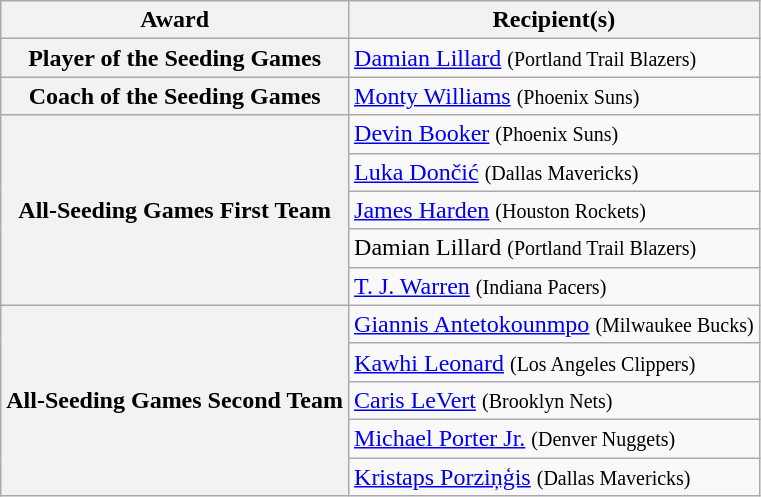<table class="wikitable">
<tr>
<th>Award</th>
<th>Recipient(s)</th>
</tr>
<tr>
<th>Player of the Seeding Games</th>
<td><a href='#'>Damian Lillard</a> <small>(Portland Trail Blazers)</small></td>
</tr>
<tr>
<th>Coach of the Seeding Games</th>
<td><a href='#'>Monty Williams</a> <small>(Phoenix Suns)</small></td>
</tr>
<tr>
<th rowspan="5">All-Seeding Games First Team</th>
<td><a href='#'>Devin Booker</a> <small>(Phoenix Suns)</small></td>
</tr>
<tr>
<td><a href='#'>Luka Dončić</a> <small>(Dallas Mavericks)</small></td>
</tr>
<tr>
<td><a href='#'>James Harden</a> <small>(Houston Rockets)</small></td>
</tr>
<tr>
<td>Damian Lillard <small>(Portland Trail Blazers)</small></td>
</tr>
<tr>
<td><a href='#'>T. J. Warren</a> <small>(Indiana Pacers)</small></td>
</tr>
<tr>
<th rowspan="5">All-Seeding Games Second Team</th>
<td><a href='#'>Giannis Antetokounmpo</a> <small>(Milwaukee Bucks)</small></td>
</tr>
<tr>
<td><a href='#'>Kawhi Leonard</a> <small>(Los Angeles Clippers)</small></td>
</tr>
<tr>
<td><a href='#'>Caris LeVert</a> <small>(Brooklyn Nets)</small></td>
</tr>
<tr>
<td><a href='#'>Michael Porter Jr.</a> <small>(Denver Nuggets)</small></td>
</tr>
<tr>
<td><a href='#'>Kristaps Porziņģis</a> <small>(Dallas Mavericks)</small></td>
</tr>
</table>
